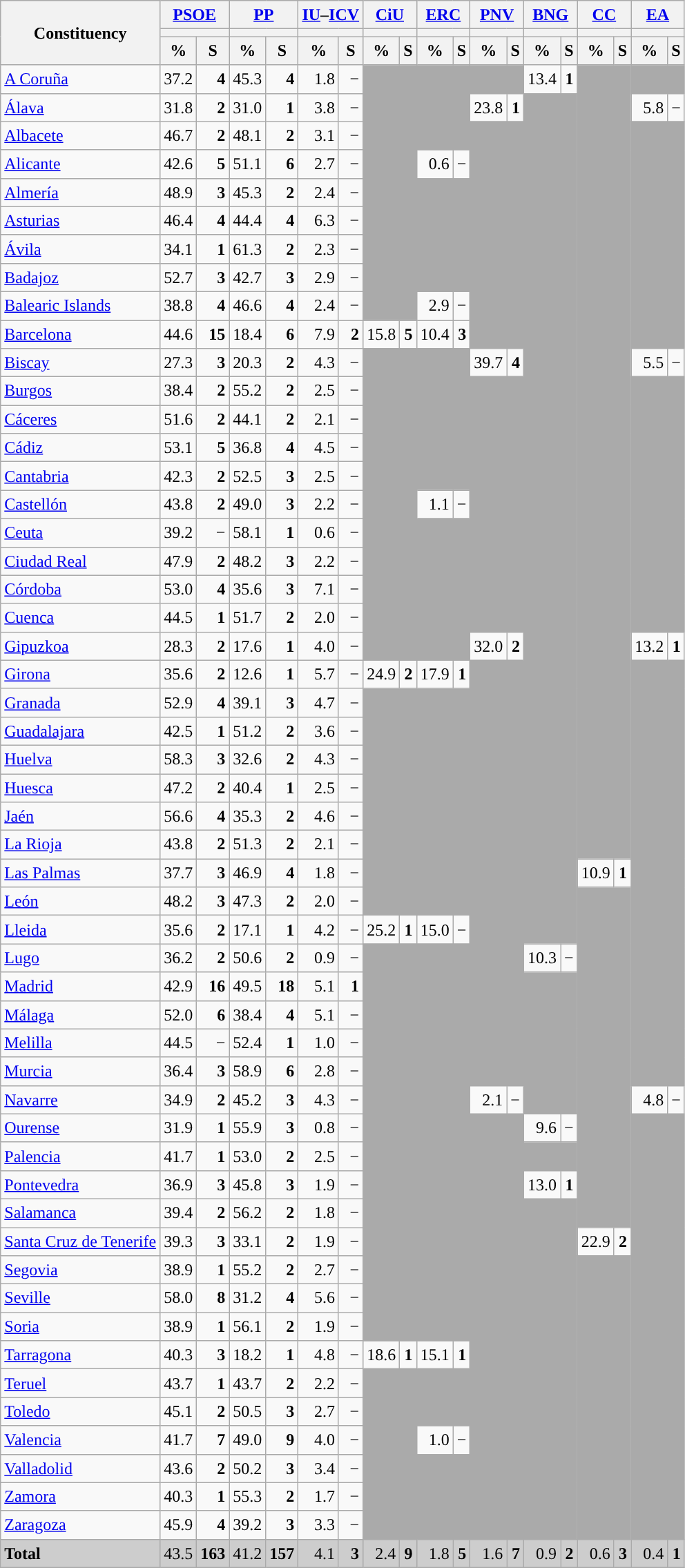<table class="wikitable sortable" style="text-align:right; line-height:20px">
<tr>
<th rowspan="3">Constituency</th>
<th colspan="2" width="30px" class="unsortable"><a href='#'>PSOE</a></th>
<th colspan="2" width="30px" class="unsortable"><a href='#'>PP</a></th>
<th colspan="2" width="30px" class="unsortable"><a href='#'>IU</a>–<a href='#'>ICV</a></th>
<th colspan="2" width="30px" class="unsortable"><a href='#'>CiU</a></th>
<th colspan="2" width="30px" class="unsortable"><a href='#'>ERC</a></th>
<th colspan="2" width="30px" class="unsortable"><a href='#'>PNV</a></th>
<th colspan="2" width="30px" class="unsortable"><a href='#'>BNG</a></th>
<th colspan="2" width="30px" class="unsortable"><a href='#'>CC</a></th>
<th colspan="2" width="30px" class="unsortable"><a href='#'>EA</a></th>
</tr>
<tr>
<th colspan="2" style="background:"></th>
<th colspan="2" style="background:"></th>
<th colspan="2" style="background:"></th>
<th colspan="2" style="background:"></th>
<th colspan="2" style="background:"></th>
<th colspan="2" style="background:"></th>
<th colspan="2" style="background:"></th>
<th colspan="2" style="background:"></th>
<th colspan="2" style="background:"></th>
</tr>
<tr>
<th data-sort-type="number">%</th>
<th data-sort-type="number">S</th>
<th data-sort-type="number">%</th>
<th data-sort-type="number">S</th>
<th data-sort-type="number">%</th>
<th data-sort-type="number">S</th>
<th data-sort-type="number">%</th>
<th data-sort-type="number">S</th>
<th data-sort-type="number">%</th>
<th data-sort-type="number">S</th>
<th data-sort-type="number">%</th>
<th data-sort-type="number">S</th>
<th data-sort-type="number">%</th>
<th data-sort-type="number">S</th>
<th data-sort-type="number">%</th>
<th data-sort-type="number">S</th>
<th data-sort-type="number">%</th>
<th data-sort-type="number">S</th>
</tr>
<tr>
<td align="left"><a href='#'>A Coruña</a></td>
<td>37.2</td>
<td><strong>4</strong></td>
<td style="background:">45.3</td>
<td><strong>4</strong></td>
<td>1.8</td>
<td>−</td>
<td colspan="2" rowspan="9" bgcolor="#AAAAAA"></td>
<td colspan="2" rowspan="3" bgcolor="#AAAAAA"></td>
<td colspan="2" bgcolor="#AAAAAA"></td>
<td>13.4</td>
<td><strong>1</strong></td>
<td colspan="2" rowspan="28" bgcolor="#AAAAAA"></td>
<td colspan="2" bgcolor="#AAAAAA"></td>
</tr>
<tr>
<td align="left"><a href='#'>Álava</a></td>
<td style="background:">31.8</td>
<td><strong>2</strong></td>
<td>31.0</td>
<td><strong>1</strong></td>
<td>3.8</td>
<td>−</td>
<td>23.8</td>
<td><strong>1</strong></td>
<td colspan="2" rowspan="30" bgcolor="#AAAAAA"></td>
<td>5.8</td>
<td>−</td>
</tr>
<tr>
<td align="left"><a href='#'>Albacete</a></td>
<td>46.7</td>
<td><strong>2</strong></td>
<td style="background:">48.1</td>
<td><strong>2</strong></td>
<td>3.1</td>
<td>−</td>
<td colspan="2" rowspan="8" bgcolor="#AAAAAA"></td>
<td colspan="2" rowspan="8" bgcolor="#AAAAAA"></td>
</tr>
<tr>
<td align="left"><a href='#'>Alicante</a></td>
<td>42.6</td>
<td><strong>5</strong></td>
<td style="background:">51.1</td>
<td><strong>6</strong></td>
<td>2.7</td>
<td>−</td>
<td>0.6</td>
<td>−</td>
</tr>
<tr>
<td align="left"><a href='#'>Almería</a></td>
<td style="background:">48.9</td>
<td><strong>3</strong></td>
<td>45.3</td>
<td><strong>2</strong></td>
<td>2.4</td>
<td>−</td>
<td colspan="2" rowspan="4" bgcolor="#AAAAAA"></td>
</tr>
<tr>
<td align="left"><a href='#'>Asturias</a></td>
<td style="background:">46.4</td>
<td><strong>4</strong></td>
<td>44.4</td>
<td><strong>4</strong></td>
<td>6.3</td>
<td>−</td>
</tr>
<tr>
<td align="left"><a href='#'>Ávila</a></td>
<td>34.1</td>
<td><strong>1</strong></td>
<td style="background:">61.3</td>
<td><strong>2</strong></td>
<td>2.3</td>
<td>−</td>
</tr>
<tr>
<td align="left"><a href='#'>Badajoz</a></td>
<td style="background:">52.7</td>
<td><strong>3</strong></td>
<td>42.7</td>
<td><strong>3</strong></td>
<td>2.9</td>
<td>−</td>
</tr>
<tr>
<td align="left"><a href='#'>Balearic Islands</a></td>
<td>38.8</td>
<td><strong>4</strong></td>
<td style="background:">46.6</td>
<td><strong>4</strong></td>
<td>2.4</td>
<td>−</td>
<td>2.9</td>
<td>−</td>
</tr>
<tr>
<td align="left"><a href='#'>Barcelona</a></td>
<td style="background:">44.6</td>
<td><strong>15</strong></td>
<td>18.4</td>
<td><strong>6</strong></td>
<td>7.9</td>
<td><strong>2</strong></td>
<td>15.8</td>
<td><strong>5</strong></td>
<td>10.4</td>
<td><strong>3</strong></td>
</tr>
<tr>
<td align="left"><a href='#'>Biscay</a></td>
<td>27.3</td>
<td><strong>3</strong></td>
<td>20.3</td>
<td><strong>2</strong></td>
<td>4.3</td>
<td>−</td>
<td colspan="2" rowspan="11" bgcolor="#AAAAAA"></td>
<td colspan="2" rowspan="5" bgcolor="#AAAAAA"></td>
<td style="background:">39.7</td>
<td><strong>4</strong></td>
<td>5.5</td>
<td>−</td>
</tr>
<tr>
<td align="left"><a href='#'>Burgos</a></td>
<td>38.4</td>
<td><strong>2</strong></td>
<td style="background:">55.2</td>
<td><strong>2</strong></td>
<td>2.5</td>
<td>−</td>
<td colspan="2" rowspan="9" bgcolor="#AAAAAA"></td>
<td colspan="2" rowspan="9" bgcolor="#AAAAAA"></td>
</tr>
<tr>
<td align="left"><a href='#'>Cáceres</a></td>
<td style="background:">51.6</td>
<td><strong>2</strong></td>
<td>44.1</td>
<td><strong>2</strong></td>
<td>2.1</td>
<td>−</td>
</tr>
<tr>
<td align="left"><a href='#'>Cádiz</a></td>
<td style="background:">53.1</td>
<td><strong>5</strong></td>
<td>36.8</td>
<td><strong>4</strong></td>
<td>4.5</td>
<td>−</td>
</tr>
<tr>
<td align="left"><a href='#'>Cantabria</a></td>
<td>42.3</td>
<td><strong>2</strong></td>
<td style="background:">52.5</td>
<td><strong>3</strong></td>
<td>2.5</td>
<td>−</td>
</tr>
<tr>
<td align="left"><a href='#'>Castellón</a></td>
<td>43.8</td>
<td><strong>2</strong></td>
<td style="background:">49.0</td>
<td><strong>3</strong></td>
<td>2.2</td>
<td>−</td>
<td>1.1</td>
<td>−</td>
</tr>
<tr>
<td align="left"><a href='#'>Ceuta</a></td>
<td>39.2</td>
<td>−</td>
<td style="background:">58.1</td>
<td><strong>1</strong></td>
<td>0.6</td>
<td>−</td>
<td colspan="2" rowspan="5" bgcolor="#AAAAAA"></td>
</tr>
<tr>
<td align="left"><a href='#'>Ciudad Real</a></td>
<td>47.9</td>
<td><strong>2</strong></td>
<td style="background:">48.2</td>
<td><strong>3</strong></td>
<td>2.2</td>
<td>−</td>
</tr>
<tr>
<td align="left"><a href='#'>Córdoba</a></td>
<td style="background:">53.0</td>
<td><strong>4</strong></td>
<td>35.6</td>
<td><strong>3</strong></td>
<td>7.1</td>
<td>−</td>
</tr>
<tr>
<td align="left"><a href='#'>Cuenca</a></td>
<td>44.5</td>
<td><strong>1</strong></td>
<td style="background:">51.7</td>
<td><strong>2</strong></td>
<td>2.0</td>
<td>−</td>
</tr>
<tr>
<td align="left"><a href='#'>Gipuzkoa</a></td>
<td>28.3</td>
<td><strong>2</strong></td>
<td>17.6</td>
<td><strong>1</strong></td>
<td>4.0</td>
<td>−</td>
<td style="background:">32.0</td>
<td><strong>2</strong></td>
<td>13.2</td>
<td><strong>1</strong></td>
</tr>
<tr>
<td align="left"><a href='#'>Girona</a></td>
<td style="background:">35.6</td>
<td><strong>2</strong></td>
<td>12.6</td>
<td><strong>1</strong></td>
<td>5.7</td>
<td>−</td>
<td>24.9</td>
<td><strong>2</strong></td>
<td>17.9</td>
<td><strong>1</strong></td>
<td colspan="2" rowspan="15" bgcolor="#AAAAAA"></td>
<td colspan="2" rowspan="15" bgcolor="#AAAAAA"></td>
</tr>
<tr>
<td align="left"><a href='#'>Granada</a></td>
<td style="background:">52.9</td>
<td><strong>4</strong></td>
<td>39.1</td>
<td><strong>3</strong></td>
<td>4.7</td>
<td>−</td>
<td colspan="2" rowspan="8" bgcolor="#AAAAAA"></td>
<td colspan="2" rowspan="8" bgcolor="#AAAAAA"></td>
</tr>
<tr>
<td align="left"><a href='#'>Guadalajara</a></td>
<td>42.5</td>
<td><strong>1</strong></td>
<td style="background:">51.2</td>
<td><strong>2</strong></td>
<td>3.6</td>
<td>−</td>
</tr>
<tr>
<td align="left"><a href='#'>Huelva</a></td>
<td style="background:">58.3</td>
<td><strong>3</strong></td>
<td>32.6</td>
<td><strong>2</strong></td>
<td>4.3</td>
<td>−</td>
</tr>
<tr>
<td align="left"><a href='#'>Huesca</a></td>
<td style="background:">47.2</td>
<td><strong>2</strong></td>
<td>40.4</td>
<td><strong>1</strong></td>
<td>2.5</td>
<td>−</td>
</tr>
<tr>
<td align="left"><a href='#'>Jaén</a></td>
<td style="background:">56.6</td>
<td><strong>4</strong></td>
<td>35.3</td>
<td><strong>2</strong></td>
<td>4.6</td>
<td>−</td>
</tr>
<tr>
<td align="left"><a href='#'>La Rioja</a></td>
<td>43.8</td>
<td><strong>2</strong></td>
<td style="background:">51.3</td>
<td><strong>2</strong></td>
<td>2.1</td>
<td>−</td>
</tr>
<tr>
<td align="left"><a href='#'>Las Palmas</a></td>
<td>37.7</td>
<td><strong>3</strong></td>
<td style="background:">46.9</td>
<td><strong>4</strong></td>
<td>1.8</td>
<td>−</td>
<td>10.9</td>
<td><strong>1</strong></td>
</tr>
<tr>
<td align="left"><a href='#'>León</a></td>
<td style="background:">48.2</td>
<td><strong>3</strong></td>
<td>47.3</td>
<td><strong>2</strong></td>
<td>2.0</td>
<td>−</td>
<td colspan="2" rowspan="12" bgcolor="#AAAAAA"></td>
</tr>
<tr>
<td align="left"><a href='#'>Lleida</a></td>
<td style="background:">35.6</td>
<td><strong>2</strong></td>
<td>17.1</td>
<td><strong>1</strong></td>
<td>4.2</td>
<td>−</td>
<td>25.2</td>
<td><strong>1</strong></td>
<td>15.0</td>
<td>−</td>
</tr>
<tr>
<td align="left"><a href='#'>Lugo</a></td>
<td>36.2</td>
<td><strong>2</strong></td>
<td style="background:">50.6</td>
<td><strong>2</strong></td>
<td>0.9</td>
<td>−</td>
<td colspan="2" rowspan="14" bgcolor="#AAAAAA"></td>
<td colspan="2" rowspan="14" bgcolor="#AAAAAA"></td>
<td>10.3</td>
<td>−</td>
</tr>
<tr>
<td align="left"><a href='#'>Madrid</a></td>
<td>42.9</td>
<td><strong>16</strong></td>
<td style="background:">49.5</td>
<td><strong>18</strong></td>
<td>5.1</td>
<td><strong>1</strong></td>
<td colspan="2" rowspan="5" bgcolor="#AAAAAA"></td>
</tr>
<tr>
<td align="left"><a href='#'>Málaga</a></td>
<td style="background:">52.0</td>
<td><strong>6</strong></td>
<td>38.4</td>
<td><strong>4</strong></td>
<td>5.1</td>
<td>−</td>
</tr>
<tr>
<td align="left"><a href='#'>Melilla</a></td>
<td>44.5</td>
<td>−</td>
<td style="background:">52.4</td>
<td><strong>1</strong></td>
<td>1.0</td>
<td>−</td>
</tr>
<tr>
<td align="left"><a href='#'>Murcia</a></td>
<td>36.4</td>
<td><strong>3</strong></td>
<td style="background:">58.9</td>
<td><strong>6</strong></td>
<td>2.8</td>
<td>−</td>
</tr>
<tr>
<td align="left"><a href='#'>Navarre</a></td>
<td>34.9</td>
<td><strong>2</strong></td>
<td style="background:">45.2</td>
<td><strong>3</strong></td>
<td>4.3</td>
<td>−</td>
<td>2.1</td>
<td>−</td>
<td>4.8</td>
<td>−</td>
</tr>
<tr>
<td align="left"><a href='#'>Ourense</a></td>
<td>31.9</td>
<td><strong>1</strong></td>
<td style="background:">55.9</td>
<td><strong>3</strong></td>
<td>0.8</td>
<td>−</td>
<td colspan="2" rowspan="15" bgcolor="#AAAAAA"></td>
<td>9.6</td>
<td>−</td>
<td colspan="2" rowspan="15" bgcolor="#AAAAAA"></td>
</tr>
<tr>
<td align="left"><a href='#'>Palencia</a></td>
<td>41.7</td>
<td><strong>1</strong></td>
<td style="background:">53.0</td>
<td><strong>2</strong></td>
<td>2.5</td>
<td>−</td>
<td colspan="2" bgcolor="#AAAAAA"></td>
</tr>
<tr>
<td align="left"><a href='#'>Pontevedra</a></td>
<td>36.9</td>
<td><strong>3</strong></td>
<td style="background:">45.8</td>
<td><strong>3</strong></td>
<td>1.9</td>
<td>−</td>
<td>13.0</td>
<td><strong>1</strong></td>
</tr>
<tr>
<td align="left"><a href='#'>Salamanca</a></td>
<td>39.4</td>
<td><strong>2</strong></td>
<td style="background:">56.2</td>
<td><strong>2</strong></td>
<td>1.8</td>
<td>−</td>
<td colspan="2" rowspan="12" bgcolor="#AAAAAA"></td>
</tr>
<tr>
<td align="left"><a href='#'>Santa Cruz de Tenerife</a></td>
<td style="background:">39.3</td>
<td><strong>3</strong></td>
<td>33.1</td>
<td><strong>2</strong></td>
<td>1.9</td>
<td>−</td>
<td>22.9</td>
<td><strong>2</strong></td>
</tr>
<tr>
<td align="left"><a href='#'>Segovia</a></td>
<td>38.9</td>
<td><strong>1</strong></td>
<td style="background:">55.2</td>
<td><strong>2</strong></td>
<td>2.7</td>
<td>−</td>
<td colspan="2" rowspan="10" bgcolor="#AAAAAA"></td>
</tr>
<tr>
<td align="left"><a href='#'>Seville</a></td>
<td style="background:">58.0</td>
<td><strong>8</strong></td>
<td>31.2</td>
<td><strong>4</strong></td>
<td>5.6</td>
<td>−</td>
</tr>
<tr>
<td align="left"><a href='#'>Soria</a></td>
<td>38.9</td>
<td><strong>1</strong></td>
<td style="background:">56.1</td>
<td><strong>2</strong></td>
<td>1.9</td>
<td>−</td>
</tr>
<tr>
<td align="left"><a href='#'>Tarragona</a></td>
<td style="background:">40.3</td>
<td><strong>3</strong></td>
<td>18.2</td>
<td><strong>1</strong></td>
<td>4.8</td>
<td>−</td>
<td>18.6</td>
<td><strong>1</strong></td>
<td>15.1</td>
<td><strong>1</strong></td>
</tr>
<tr>
<td align="left"><a href='#'>Teruel</a></td>
<td>43.7</td>
<td><strong>1</strong></td>
<td style="background:">43.7</td>
<td><strong>2</strong></td>
<td>2.2</td>
<td>−</td>
<td colspan="2" rowspan="6" bgcolor="#AAAAAA"></td>
<td colspan="2" rowspan="2" bgcolor="#AAAAAA"></td>
</tr>
<tr>
<td align="left"><a href='#'>Toledo</a></td>
<td>45.1</td>
<td><strong>2</strong></td>
<td style="background:">50.5</td>
<td><strong>3</strong></td>
<td>2.7</td>
<td>−</td>
</tr>
<tr>
<td align="left"><a href='#'>Valencia</a></td>
<td>41.7</td>
<td><strong>7</strong></td>
<td style="background:">49.0</td>
<td><strong>9</strong></td>
<td>4.0</td>
<td>−</td>
<td>1.0</td>
<td>−</td>
</tr>
<tr>
<td align="left"><a href='#'>Valladolid</a></td>
<td>43.6</td>
<td><strong>2</strong></td>
<td style="background:">50.2</td>
<td><strong>3</strong></td>
<td>3.4</td>
<td>−</td>
<td colspan="2" rowspan="3" bgcolor="#AAAAAA"></td>
</tr>
<tr>
<td align="left"><a href='#'>Zamora</a></td>
<td>40.3</td>
<td><strong>1</strong></td>
<td style="background:">55.3</td>
<td><strong>2</strong></td>
<td>1.7</td>
<td>−</td>
</tr>
<tr>
<td align="left"><a href='#'>Zaragoza</a></td>
<td style="background:">45.9</td>
<td><strong>4</strong></td>
<td>39.2</td>
<td><strong>3</strong></td>
<td>3.3</td>
<td>−</td>
</tr>
<tr style="background:#CDCDCD;">
<td align="left"><strong>Total</strong></td>
<td style="background:">43.5</td>
<td><strong>163</strong></td>
<td>41.2</td>
<td><strong>157</strong></td>
<td>4.1</td>
<td><strong>3</strong></td>
<td>2.4</td>
<td><strong>9</strong></td>
<td>1.8</td>
<td><strong>5</strong></td>
<td>1.6</td>
<td><strong>7</strong></td>
<td>0.9</td>
<td><strong>2</strong></td>
<td>0.6</td>
<td><strong>3</strong></td>
<td>0.4</td>
<td><strong>1</strong></td>
</tr>
</table>
